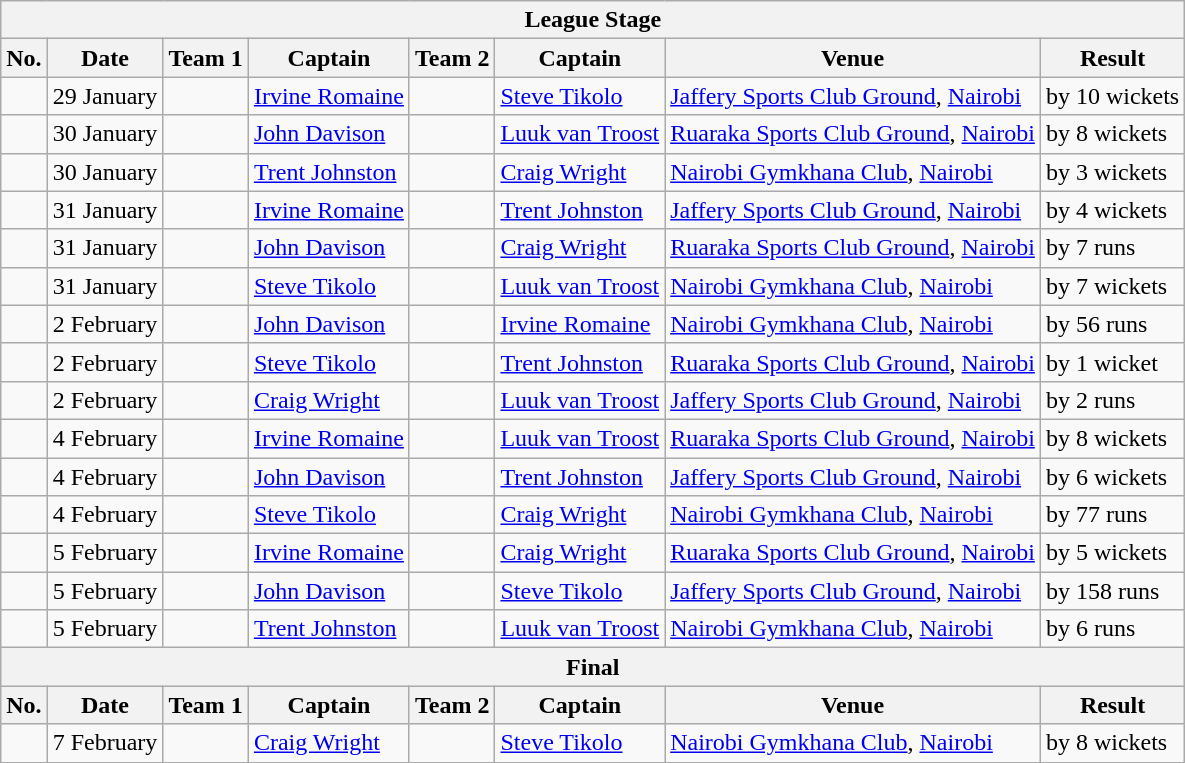<table class="wikitable">
<tr>
<th colspan="8">League Stage</th>
</tr>
<tr>
<th>No.</th>
<th>Date</th>
<th>Team 1</th>
<th>Captain</th>
<th>Team 2</th>
<th>Captain</th>
<th>Venue</th>
<th>Result</th>
</tr>
<tr>
<td></td>
<td>29 January</td>
<td></td>
<td><a href='#'>Irvine Romaine</a></td>
<td></td>
<td><a href='#'>Steve Tikolo</a></td>
<td><a href='#'>Jaffery Sports Club Ground</a>, <a href='#'>Nairobi</a></td>
<td> by 10 wickets</td>
</tr>
<tr>
<td></td>
<td>30 January</td>
<td></td>
<td><a href='#'>John Davison</a></td>
<td></td>
<td><a href='#'>Luuk van Troost</a></td>
<td><a href='#'>Ruaraka Sports Club Ground</a>, <a href='#'>Nairobi</a></td>
<td> by 8 wickets</td>
</tr>
<tr>
<td></td>
<td>30 January</td>
<td></td>
<td><a href='#'>Trent Johnston</a></td>
<td></td>
<td><a href='#'>Craig Wright</a></td>
<td><a href='#'>Nairobi Gymkhana Club</a>, <a href='#'>Nairobi</a></td>
<td> by 3 wickets</td>
</tr>
<tr>
<td></td>
<td>31 January</td>
<td></td>
<td><a href='#'>Irvine Romaine</a></td>
<td></td>
<td><a href='#'>Trent Johnston</a></td>
<td><a href='#'>Jaffery Sports Club Ground</a>, <a href='#'>Nairobi</a></td>
<td> by 4 wickets</td>
</tr>
<tr>
<td></td>
<td>31 January</td>
<td></td>
<td><a href='#'>John Davison</a></td>
<td></td>
<td><a href='#'>Craig Wright</a></td>
<td><a href='#'>Ruaraka Sports Club Ground</a>, <a href='#'>Nairobi</a></td>
<td> by 7 runs</td>
</tr>
<tr>
<td></td>
<td>31 January</td>
<td></td>
<td><a href='#'>Steve Tikolo</a></td>
<td></td>
<td><a href='#'>Luuk van Troost</a></td>
<td><a href='#'>Nairobi Gymkhana Club</a>, <a href='#'>Nairobi</a></td>
<td> by 7 wickets</td>
</tr>
<tr>
<td></td>
<td>2 February</td>
<td></td>
<td><a href='#'>John Davison</a></td>
<td></td>
<td><a href='#'>Irvine Romaine</a></td>
<td><a href='#'>Nairobi Gymkhana Club</a>, <a href='#'>Nairobi</a></td>
<td> by 56 runs</td>
</tr>
<tr>
<td></td>
<td>2 February</td>
<td></td>
<td><a href='#'>Steve Tikolo</a></td>
<td></td>
<td><a href='#'>Trent Johnston</a></td>
<td><a href='#'>Ruaraka Sports Club Ground</a>, <a href='#'>Nairobi</a></td>
<td> by 1 wicket</td>
</tr>
<tr>
<td></td>
<td>2 February</td>
<td></td>
<td><a href='#'>Craig Wright</a></td>
<td></td>
<td><a href='#'>Luuk van Troost</a></td>
<td><a href='#'>Jaffery Sports Club Ground</a>, <a href='#'>Nairobi</a></td>
<td> by 2 runs</td>
</tr>
<tr>
<td></td>
<td>4 February</td>
<td></td>
<td><a href='#'>Irvine Romaine</a></td>
<td></td>
<td><a href='#'>Luuk van Troost</a></td>
<td><a href='#'>Ruaraka Sports Club Ground</a>, <a href='#'>Nairobi</a></td>
<td> by 8 wickets</td>
</tr>
<tr>
<td></td>
<td>4 February</td>
<td></td>
<td><a href='#'>John Davison</a></td>
<td></td>
<td><a href='#'>Trent Johnston</a></td>
<td><a href='#'>Jaffery Sports Club Ground</a>, <a href='#'>Nairobi</a></td>
<td> by 6 wickets</td>
</tr>
<tr>
<td></td>
<td>4 February</td>
<td></td>
<td><a href='#'>Steve Tikolo</a></td>
<td></td>
<td><a href='#'>Craig Wright</a></td>
<td><a href='#'>Nairobi Gymkhana Club</a>, <a href='#'>Nairobi</a></td>
<td> by 77 runs</td>
</tr>
<tr>
<td></td>
<td>5 February</td>
<td></td>
<td><a href='#'>Irvine Romaine</a></td>
<td></td>
<td><a href='#'>Craig Wright</a></td>
<td><a href='#'>Ruaraka Sports Club Ground</a>, <a href='#'>Nairobi</a></td>
<td> by 5 wickets</td>
</tr>
<tr>
<td></td>
<td>5 February</td>
<td></td>
<td><a href='#'>John Davison</a></td>
<td></td>
<td><a href='#'>Steve Tikolo</a></td>
<td><a href='#'>Jaffery Sports Club Ground</a>, <a href='#'>Nairobi</a></td>
<td> by 158 runs</td>
</tr>
<tr>
<td></td>
<td>5 February</td>
<td></td>
<td><a href='#'>Trent Johnston</a></td>
<td></td>
<td><a href='#'>Luuk van Troost</a></td>
<td><a href='#'>Nairobi Gymkhana Club</a>, <a href='#'>Nairobi</a></td>
<td> by 6 runs</td>
</tr>
<tr>
<th colspan="8">Final</th>
</tr>
<tr>
<th>No.</th>
<th>Date</th>
<th>Team 1</th>
<th>Captain</th>
<th>Team 2</th>
<th>Captain</th>
<th>Venue</th>
<th>Result</th>
</tr>
<tr>
<td></td>
<td>7 February</td>
<td></td>
<td><a href='#'>Craig Wright</a></td>
<td></td>
<td><a href='#'>Steve Tikolo</a></td>
<td><a href='#'>Nairobi Gymkhana Club</a>, <a href='#'>Nairobi</a></td>
<td> by 8 wickets</td>
</tr>
</table>
